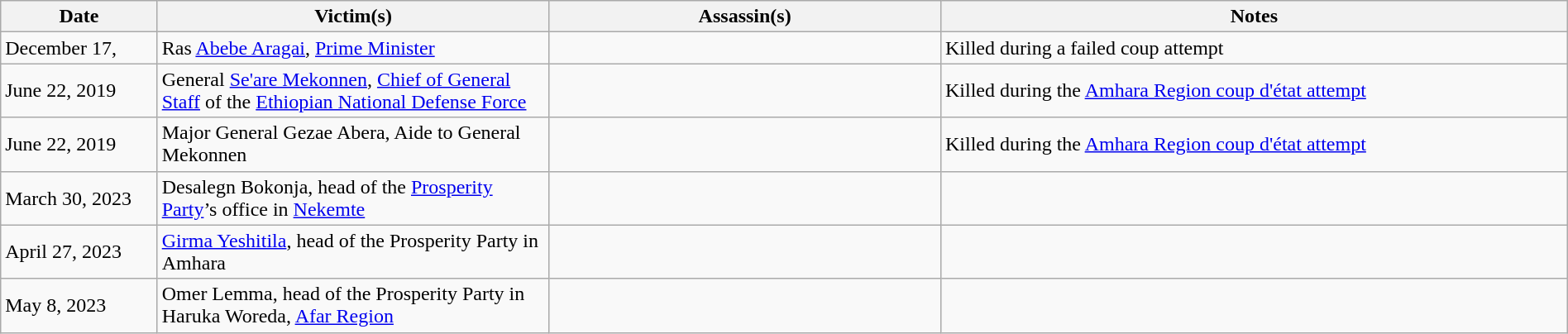<table class="wikitable sortable" style="width:100%">
<tr>
<th style="width:10%">Date</th>
<th style="width:25%">Victim(s)</th>
<th style="width:25%">Assassin(s)</th>
<th style="width:40%">Notes</th>
</tr>
<tr>
<td>December 17, </td>
<td>Ras <a href='#'>Abebe Aragai</a>, <a href='#'>Prime Minister</a></td>
<td></td>
<td>Killed during a failed coup attempt</td>
</tr>
<tr>
<td>June 22, 2019</td>
<td>General <a href='#'>Se'are Mekonnen</a>, <a href='#'>Chief of General Staff</a> of the <a href='#'>Ethiopian National Defense Force</a></td>
<td></td>
<td>Killed during the <a href='#'>Amhara Region coup d'état attempt</a></td>
</tr>
<tr>
<td>June 22, 2019</td>
<td>Major General Gezae Abera, Aide to General Mekonnen</td>
<td></td>
<td>Killed during the <a href='#'>Amhara Region coup d'état attempt</a></td>
</tr>
<tr>
<td>March 30, 2023</td>
<td>Desalegn Bokonja, head of the <a href='#'>Prosperity Party</a>’s office in <a href='#'>Nekemte</a></td>
<td></td>
<td></td>
</tr>
<tr>
<td>April 27, 2023</td>
<td><a href='#'>Girma Yeshitila</a>, head of the Prosperity Party in Amhara</td>
<td></td>
<td></td>
</tr>
<tr>
<td>May 8, 2023</td>
<td>Omer Lemma, head of the Prosperity Party in Haruka Woreda, <a href='#'>Afar Region</a></td>
<td></td>
<td></td>
</tr>
</table>
